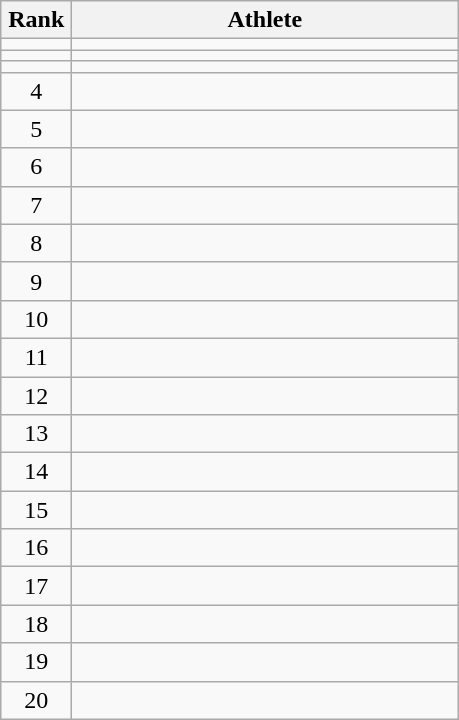<table class="wikitable" style="text-align: center;">
<tr>
<th width=40>Rank</th>
<th width=250>Athlete</th>
</tr>
<tr>
<td></td>
<td align="left"></td>
</tr>
<tr>
<td></td>
<td align="left"></td>
</tr>
<tr>
<td></td>
<td align="left"></td>
</tr>
<tr>
<td>4</td>
<td align="left"></td>
</tr>
<tr>
<td>5</td>
<td align="left"></td>
</tr>
<tr>
<td>6</td>
<td align="left"></td>
</tr>
<tr>
<td>7</td>
<td align="left"></td>
</tr>
<tr>
<td>8</td>
<td align="left"></td>
</tr>
<tr>
<td>9</td>
<td align="left"></td>
</tr>
<tr>
<td>10</td>
<td align="left"></td>
</tr>
<tr>
<td>11</td>
<td align="left"></td>
</tr>
<tr>
<td>12</td>
<td align="left"></td>
</tr>
<tr>
<td>13</td>
<td align="left"></td>
</tr>
<tr>
<td>14</td>
<td align="left"></td>
</tr>
<tr>
<td>15</td>
<td align="left"></td>
</tr>
<tr>
<td>16</td>
<td align="left"></td>
</tr>
<tr>
<td>17</td>
<td align="left"></td>
</tr>
<tr>
<td>18</td>
<td align="left"></td>
</tr>
<tr>
<td>19</td>
<td align="left"></td>
</tr>
<tr>
<td>20</td>
<td align="left"></td>
</tr>
</table>
